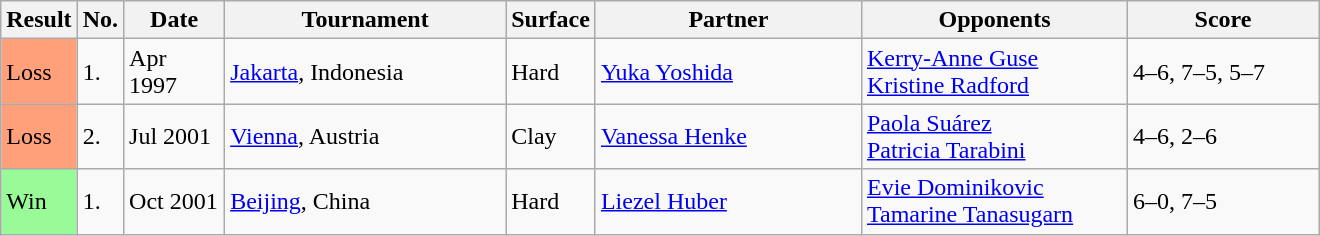<table class="sortable wikitable">
<tr>
<th>Result</th>
<th style="width:20px">No.</th>
<th style="width:60px">Date</th>
<th style="width:180px">Tournament</th>
<th style="width:50px">Surface</th>
<th style="width:170px">Partner</th>
<th style="width:170px">Opponents</th>
<th style="width:120px" class="unsortable">Score</th>
</tr>
<tr>
<td style="background:#ffa07a;">Loss</td>
<td>1.</td>
<td>Apr 1997</td>
<td><a href='#'>Jakarta</a>, Indonesia</td>
<td>Hard</td>
<td> <a href='#'>Yuka Yoshida</a></td>
<td> <a href='#'>Kerry-Anne Guse</a><br> <a href='#'>Kristine Radford</a></td>
<td>4–6, 7–5, 5–7</td>
</tr>
<tr>
<td style="background:#ffa07a;">Loss</td>
<td>2.</td>
<td>Jul 2001</td>
<td><a href='#'>Vienna</a>, Austria</td>
<td>Clay</td>
<td> <a href='#'>Vanessa Henke</a></td>
<td> <a href='#'>Paola Suárez</a><br> <a href='#'>Patricia Tarabini</a></td>
<td>4–6, 2–6</td>
</tr>
<tr>
<td style="background:#98fb98;">Win</td>
<td>1.</td>
<td>Oct 2001</td>
<td><a href='#'>Beijing</a>, China</td>
<td>Hard</td>
<td> <a href='#'>Liezel Huber</a></td>
<td> <a href='#'>Evie Dominikovic</a><br> <a href='#'>Tamarine Tanasugarn</a></td>
<td>6–0, 7–5</td>
</tr>
</table>
